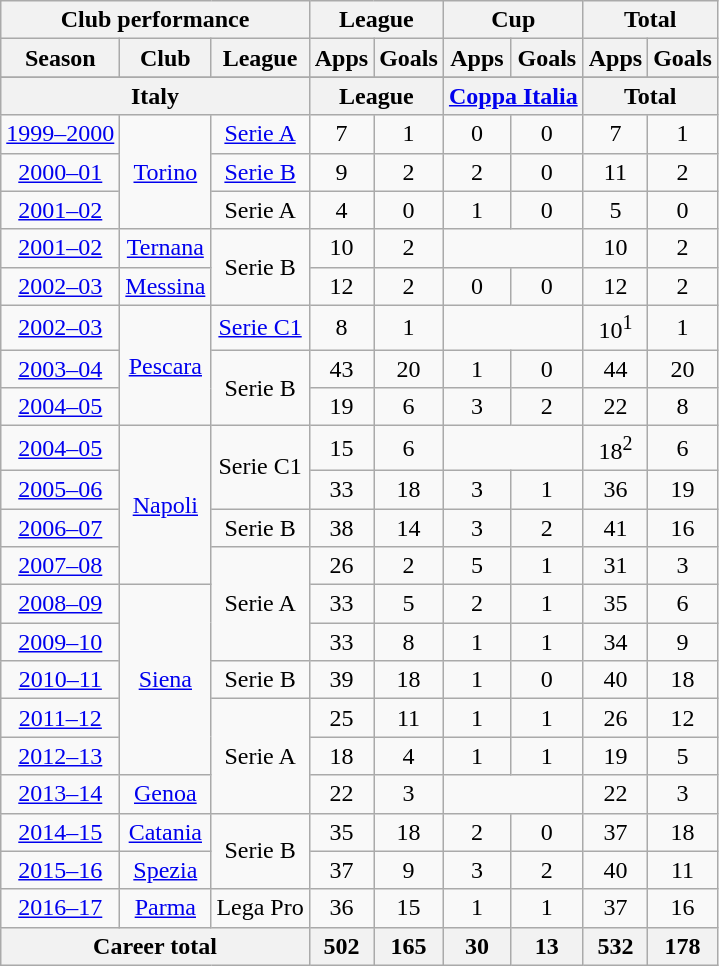<table class="wikitable" style="text-align:center">
<tr>
<th colspan=3>Club performance</th>
<th colspan=2>League</th>
<th colspan=2>Cup</th>
<th colspan=2>Total</th>
</tr>
<tr>
<th>Season</th>
<th>Club</th>
<th>League</th>
<th>Apps</th>
<th>Goals</th>
<th>Apps</th>
<th>Goals</th>
<th>Apps</th>
<th>Goals</th>
</tr>
<tr>
</tr>
<tr>
<th colspan=3>Italy</th>
<th colspan=2>League</th>
<th colspan=2><a href='#'>Coppa Italia</a></th>
<th colspan=2>Total</th>
</tr>
<tr>
<td><a href='#'>1999–2000</a></td>
<td rowspan=3><a href='#'>Torino</a></td>
<td><a href='#'>Serie A</a></td>
<td>7</td>
<td>1</td>
<td>0</td>
<td>0</td>
<td>7</td>
<td>1</td>
</tr>
<tr>
<td><a href='#'>2000–01</a></td>
<td><a href='#'>Serie B</a></td>
<td>9</td>
<td>2</td>
<td>2</td>
<td>0</td>
<td>11</td>
<td>2</td>
</tr>
<tr>
<td><a href='#'>2001–02</a></td>
<td>Serie A</td>
<td>4</td>
<td>0</td>
<td>1</td>
<td>0</td>
<td>5</td>
<td>0</td>
</tr>
<tr>
<td><a href='#'>2001–02</a></td>
<td><a href='#'>Ternana</a></td>
<td rowspan=2>Serie B</td>
<td>10</td>
<td>2</td>
<td colspan=2></td>
<td>10</td>
<td>2</td>
</tr>
<tr>
<td><a href='#'>2002–03</a></td>
<td><a href='#'>Messina</a></td>
<td>12</td>
<td>2</td>
<td>0</td>
<td>0</td>
<td>12</td>
<td>2</td>
</tr>
<tr>
<td><a href='#'>2002–03</a></td>
<td rowspan=3><a href='#'>Pescara</a></td>
<td><a href='#'>Serie C1</a></td>
<td>8</td>
<td>1</td>
<td colspan=2></td>
<td>10<sup>1</sup></td>
<td>1</td>
</tr>
<tr>
<td><a href='#'>2003–04</a></td>
<td rowspan=2>Serie B</td>
<td>43</td>
<td>20</td>
<td>1</td>
<td>0</td>
<td>44</td>
<td>20</td>
</tr>
<tr>
<td><a href='#'>2004–05</a></td>
<td>19</td>
<td>6</td>
<td>3</td>
<td>2</td>
<td>22</td>
<td>8</td>
</tr>
<tr>
<td><a href='#'>2004–05</a></td>
<td rowspan=4><a href='#'>Napoli</a></td>
<td rowspan=2>Serie C1</td>
<td>15</td>
<td>6</td>
<td colspan=2></td>
<td>18<sup>2</sup></td>
<td>6</td>
</tr>
<tr>
<td><a href='#'>2005–06</a></td>
<td>33</td>
<td>18</td>
<td>3</td>
<td>1</td>
<td>36</td>
<td>19</td>
</tr>
<tr>
<td><a href='#'>2006–07</a></td>
<td>Serie B</td>
<td>38</td>
<td>14</td>
<td>3</td>
<td>2</td>
<td>41</td>
<td>16</td>
</tr>
<tr>
<td><a href='#'>2007–08</a></td>
<td rowspan=3>Serie A</td>
<td>26</td>
<td>2</td>
<td>5</td>
<td>1</td>
<td>31</td>
<td>3</td>
</tr>
<tr>
<td><a href='#'>2008–09</a></td>
<td rowspan=5><a href='#'>Siena</a></td>
<td>33</td>
<td>5</td>
<td>2</td>
<td>1</td>
<td>35</td>
<td>6</td>
</tr>
<tr>
<td><a href='#'>2009–10</a></td>
<td>33</td>
<td>8</td>
<td>1</td>
<td>1</td>
<td>34</td>
<td>9</td>
</tr>
<tr>
<td><a href='#'>2010–11</a></td>
<td rowspan=1>Serie B</td>
<td>39</td>
<td>18</td>
<td>1</td>
<td>0</td>
<td>40</td>
<td>18</td>
</tr>
<tr>
<td><a href='#'>2011–12</a></td>
<td rowspan=3>Serie A</td>
<td>25</td>
<td>11</td>
<td>1</td>
<td>1</td>
<td>26</td>
<td>12</td>
</tr>
<tr>
<td><a href='#'>2012–13</a></td>
<td>18</td>
<td>4</td>
<td>1</td>
<td>1</td>
<td>19</td>
<td>5</td>
</tr>
<tr>
<td><a href='#'>2013–14</a></td>
<td><a href='#'>Genoa</a></td>
<td>22</td>
<td>3</td>
<td colspan=2></td>
<td>22</td>
<td>3</td>
</tr>
<tr>
<td><a href='#'>2014–15</a></td>
<td><a href='#'>Catania</a></td>
<td rowspan=2>Serie B</td>
<td>35</td>
<td>18</td>
<td>2</td>
<td>0</td>
<td>37</td>
<td>18</td>
</tr>
<tr>
<td><a href='#'>2015–16</a></td>
<td><a href='#'>Spezia</a></td>
<td>37</td>
<td>9</td>
<td>3</td>
<td>2</td>
<td>40</td>
<td>11</td>
</tr>
<tr>
<td><a href='#'>2016–17</a></td>
<td><a href='#'>Parma</a></td>
<td>Lega Pro</td>
<td>36</td>
<td>15</td>
<td>1</td>
<td>1</td>
<td>37</td>
<td>16</td>
</tr>
<tr>
<th colspan=3>Career total</th>
<th>502</th>
<th>165</th>
<th>30</th>
<th>13</th>
<th>532</th>
<th>178</th>
</tr>
</table>
